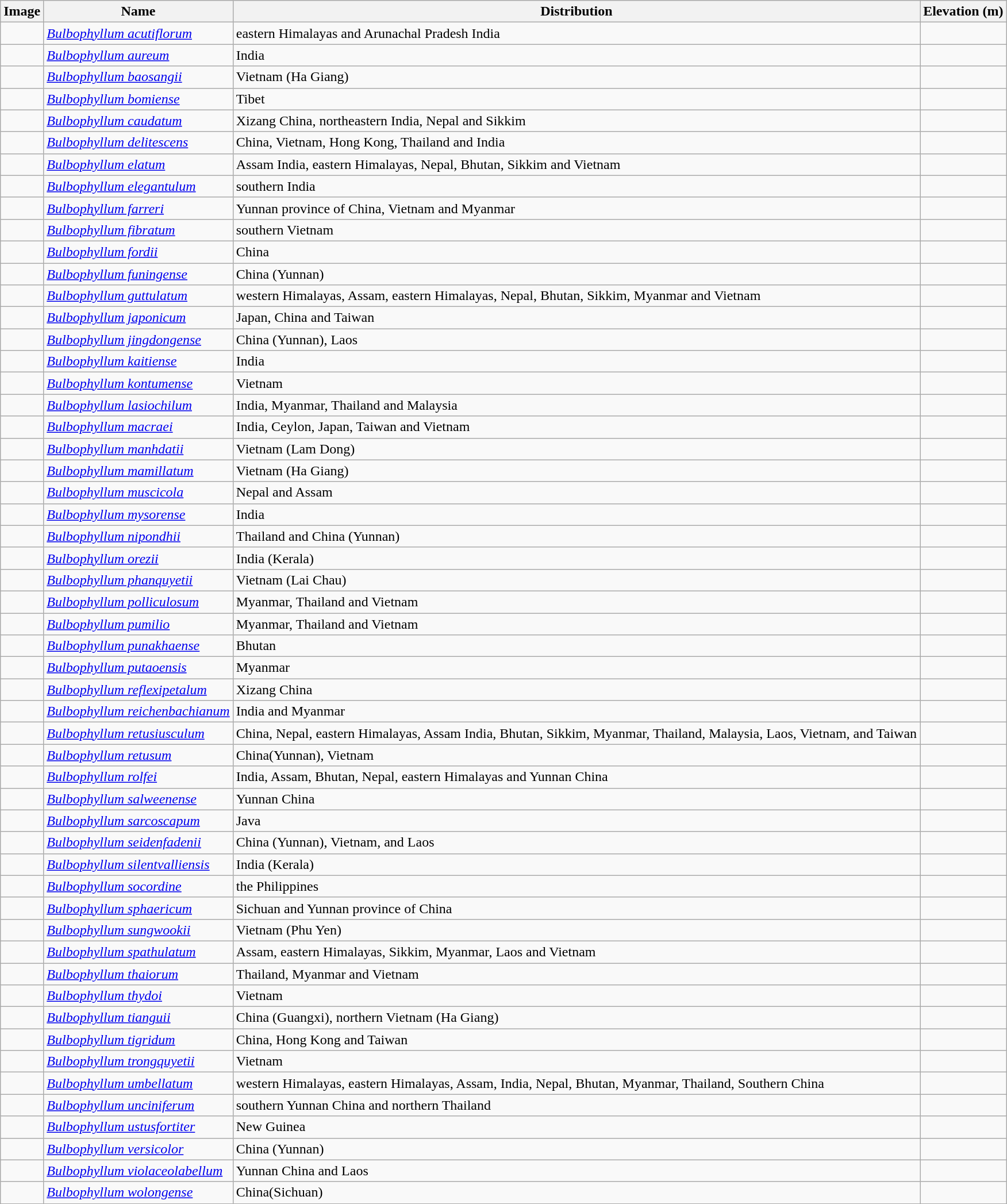<table class="wikitable collapsible">
<tr>
<th>Image</th>
<th>Name</th>
<th>Distribution</th>
<th>Elevation (m)</th>
</tr>
<tr>
<td></td>
<td><em><a href='#'>Bulbophyllum acutiflorum</a></em> </td>
<td>eastern Himalayas and Arunachal Pradesh India</td>
<td></td>
</tr>
<tr>
<td></td>
<td><em><a href='#'>Bulbophyllum aureum</a></em> </td>
<td>India</td>
<td></td>
</tr>
<tr>
<td></td>
<td><em><a href='#'>Bulbophyllum baosangii</a></em> </td>
<td>Vietnam (Ha Giang)</td>
<td></td>
</tr>
<tr>
<td></td>
<td><em><a href='#'>Bulbophyllum bomiense</a></em> </td>
<td>Tibet</td>
<td></td>
</tr>
<tr>
<td></td>
<td><em><a href='#'>Bulbophyllum caudatum</a></em> </td>
<td>Xizang  China, northeastern India, Nepal and Sikkim</td>
<td></td>
</tr>
<tr>
<td></td>
<td><em><a href='#'>Bulbophyllum delitescens</a></em> </td>
<td>China, Vietnam, Hong Kong, Thailand and India</td>
<td></td>
</tr>
<tr>
<td></td>
<td><em><a href='#'>Bulbophyllum elatum</a></em> </td>
<td>Assam India, eastern Himalayas, Nepal, Bhutan, Sikkim and Vietnam</td>
<td></td>
</tr>
<tr>
<td></td>
<td><em><a href='#'>Bulbophyllum elegantulum</a></em> </td>
<td>southern India</td>
<td></td>
</tr>
<tr>
<td></td>
<td><em><a href='#'>Bulbophyllum farreri</a></em> </td>
<td>Yunnan province of China, Vietnam and Myanmar</td>
<td></td>
</tr>
<tr>
<td></td>
<td><em><a href='#'>Bulbophyllum fibratum</a></em> </td>
<td>southern Vietnam</td>
<td></td>
</tr>
<tr>
<td></td>
<td><em><a href='#'>Bulbophyllum fordii</a></em> </td>
<td>China</td>
<td></td>
</tr>
<tr>
<td></td>
<td><em><a href='#'>Bulbophyllum funingense</a></em> </td>
<td>China (Yunnan)</td>
<td></td>
</tr>
<tr>
<td></td>
<td><em><a href='#'>Bulbophyllum guttulatum</a></em> </td>
<td>western Himalayas, Assam, eastern Himalayas, Nepal, Bhutan, Sikkim, Myanmar and Vietnam</td>
<td></td>
</tr>
<tr>
<td></td>
<td><em><a href='#'>Bulbophyllum japonicum</a></em> </td>
<td>Japan, China and Taiwan</td>
<td></td>
</tr>
<tr>
<td></td>
<td><em><a href='#'>Bulbophyllum jingdongense</a></em> </td>
<td>China (Yunnan), Laos</td>
<td></td>
</tr>
<tr>
<td></td>
<td><em><a href='#'>Bulbophyllum kaitiense</a></em> </td>
<td>India</td>
<td></td>
</tr>
<tr>
<td></td>
<td><em><a href='#'>Bulbophyllum kontumense</a></em> </td>
<td>Vietnam</td>
<td></td>
</tr>
<tr>
<td></td>
<td><em><a href='#'>Bulbophyllum lasiochilum</a></em> </td>
<td>India, Myanmar, Thailand and Malaysia</td>
<td></td>
</tr>
<tr>
<td></td>
<td><em><a href='#'>Bulbophyllum macraei</a></em> </td>
<td>India, Ceylon, Japan, Taiwan and Vietnam</td>
<td></td>
</tr>
<tr>
<td></td>
<td><em><a href='#'>Bulbophyllum manhdatii</a></em> </td>
<td>Vietnam (Lam Dong)</td>
<td></td>
</tr>
<tr>
<td></td>
<td><em><a href='#'>Bulbophyllum mamillatum</a></em> </td>
<td>Vietnam (Ha Giang)</td>
<td></td>
</tr>
<tr>
<td></td>
<td><em><a href='#'>Bulbophyllum muscicola</a></em> </td>
<td>Nepal and Assam</td>
<td></td>
</tr>
<tr>
<td></td>
<td><em><a href='#'>Bulbophyllum mysorense</a></em> </td>
<td>India</td>
<td></td>
</tr>
<tr>
<td></td>
<td><em><a href='#'>Bulbophyllum nipondhii</a></em> </td>
<td>Thailand and China (Yunnan)</td>
<td></td>
</tr>
<tr>
<td></td>
<td><em><a href='#'>Bulbophyllum orezii </a></em> </td>
<td>India (Kerala)</td>
<td></td>
</tr>
<tr>
<td></td>
<td><em><a href='#'>Bulbophyllum phanquyetii</a></em> </td>
<td>Vietnam (Lai Chau)</td>
<td></td>
</tr>
<tr>
<td></td>
<td><em><a href='#'>Bulbophyllum polliculosum</a></em> </td>
<td>Myanmar, Thailand and Vietnam</td>
<td></td>
</tr>
<tr>
<td></td>
<td><em><a href='#'>Bulbophyllum pumilio</a></em> </td>
<td>Myanmar, Thailand and Vietnam</td>
<td></td>
</tr>
<tr>
<td></td>
<td><em><a href='#'>Bulbophyllum punakhaense</a></em> </td>
<td>Bhutan</td>
<td></td>
</tr>
<tr>
<td></td>
<td><em><a href='#'>Bulbophyllum putaoensis</a></em> </td>
<td>Myanmar</td>
<td></td>
</tr>
<tr>
<td></td>
<td><em><a href='#'>Bulbophyllum reflexipetalum</a></em> </td>
<td>Xizang China</td>
<td></td>
</tr>
<tr>
<td></td>
<td><em><a href='#'>Bulbophyllum reichenbachianum</a></em> </td>
<td>India and Myanmar</td>
<td></td>
</tr>
<tr>
<td></td>
<td><em><a href='#'>Bulbophyllum retusiusculum</a></em> </td>
<td>China, Nepal, eastern Himalayas, Assam India, Bhutan, Sikkim, Myanmar, Thailand, Malaysia, Laos, Vietnam, and Taiwan</td>
<td></td>
</tr>
<tr>
<td></td>
<td><em><a href='#'>Bulbophyllum retusum</a></em> </td>
<td>China(Yunnan), Vietnam</td>
<td></td>
</tr>
<tr>
<td></td>
<td><em><a href='#'>Bulbophyllum rolfei</a></em> </td>
<td>India, Assam, Bhutan, Nepal, eastern Himalayas and Yunnan China</td>
<td></td>
</tr>
<tr>
<td></td>
<td><em><a href='#'>Bulbophyllum salweenense</a></em> </td>
<td>Yunnan China</td>
<td></td>
</tr>
<tr>
<td></td>
<td><em><a href='#'>Bulbophyllum sarcoscapum</a></em> </td>
<td>Java</td>
<td></td>
</tr>
<tr>
<td></td>
<td><em><a href='#'>Bulbophyllum seidenfadenii</a></em> </td>
<td>China (Yunnan), Vietnam, and Laos</td>
<td></td>
</tr>
<tr>
<td></td>
<td><em><a href='#'>Bulbophyllum silentvalliensis</a></em> </td>
<td>India (Kerala)</td>
<td></td>
</tr>
<tr>
<td></td>
<td><em><a href='#'>Bulbophyllum socordine</a></em> </td>
<td>the Philippines</td>
<td></td>
</tr>
<tr>
<td></td>
<td><em><a href='#'>Bulbophyllum sphaericum</a></em> </td>
<td>Sichuan and Yunnan province of China</td>
<td></td>
</tr>
<tr>
<td></td>
<td><em><a href='#'>Bulbophyllum sungwookii</a></em> </td>
<td>Vietnam (Phu Yen)</td>
<td></td>
</tr>
<tr>
<td></td>
<td><em><a href='#'>Bulbophyllum spathulatum</a></em> </td>
<td>Assam, eastern Himalayas, Sikkim, Myanmar, Laos and Vietnam</td>
<td></td>
</tr>
<tr>
<td></td>
<td><em><a href='#'>Bulbophyllum thaiorum</a></em> </td>
<td>Thailand, Myanmar and Vietnam</td>
<td></td>
</tr>
<tr>
<td></td>
<td><em><a href='#'>Bulbophyllum thydoi</a></em> </td>
<td>Vietnam</td>
<td></td>
</tr>
<tr>
<td></td>
<td><em><a href='#'>Bulbophyllum tianguii</a></em> </td>
<td>China (Guangxi), northern Vietnam (Ha Giang)</td>
<td></td>
</tr>
<tr>
<td></td>
<td><em><a href='#'>Bulbophyllum tigridum</a></em> </td>
<td>China, Hong Kong and Taiwan</td>
<td></td>
</tr>
<tr>
<td></td>
<td><em><a href='#'>Bulbophyllum trongquyetii</a></em> </td>
<td>Vietnam</td>
<td></td>
</tr>
<tr>
<td></td>
<td><em><a href='#'>Bulbophyllum umbellatum</a></em> </td>
<td>western Himalayas, eastern Himalayas, Assam, India, Nepal, Bhutan, Myanmar, Thailand, Southern China</td>
<td></td>
</tr>
<tr>
<td></td>
<td><em><a href='#'>Bulbophyllum unciniferum</a></em> </td>
<td>southern Yunnan China and northern Thailand</td>
<td></td>
</tr>
<tr>
<td></td>
<td><em><a href='#'>Bulbophyllum ustusfortiter</a></em> </td>
<td>New Guinea</td>
<td></td>
</tr>
<tr>
<td></td>
<td><em><a href='#'>Bulbophyllum versicolor</a></em> </td>
<td>China (Yunnan)</td>
<td></td>
</tr>
<tr>
<td></td>
<td><em><a href='#'>Bulbophyllum violaceolabellum</a></em> </td>
<td>Yunnan China and Laos</td>
<td></td>
</tr>
<tr>
<td></td>
<td><em><a href='#'>Bulbophyllum wolongense</a></em> </td>
<td>China(Sichuan)</td>
<td></td>
</tr>
</table>
